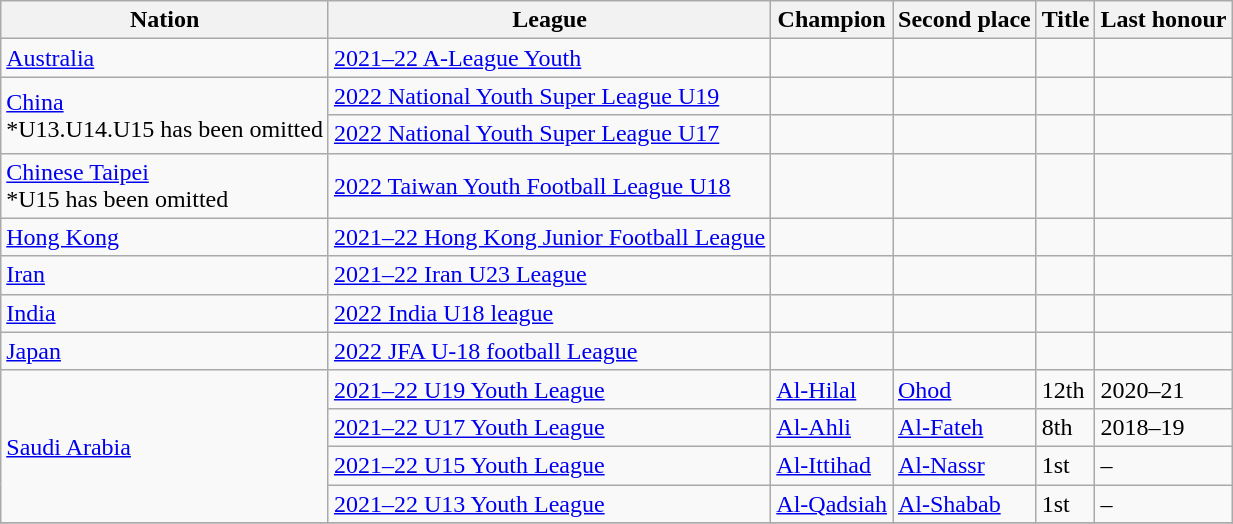<table class="wikitable sortable">
<tr>
<th>Nation</th>
<th>League</th>
<th>Champion</th>
<th>Second place</th>
<th data-sort-type="number">Title</th>
<th>Last honour</th>
</tr>
<tr>
<td> <a href='#'>Australia</a></td>
<td><a href='#'>2021–22 A-League Youth</a></td>
<td></td>
<td></td>
<td></td>
<td></td>
</tr>
<tr>
<td rowspan="2"> <a href='#'>China</a> <br>*U13.U14.U15 has been omitted</td>
<td><a href='#'>2022 National Youth Super League U19</a></td>
<td></td>
<td></td>
<td></td>
<td></td>
</tr>
<tr>
<td><a href='#'>2022 National Youth Super League U17</a></td>
<td></td>
<td></td>
<td></td>
<td></td>
</tr>
<tr>
<td> <a href='#'>Chinese Taipei</a> <br>*U15 has been omitted</td>
<td><a href='#'>2022 Taiwan Youth Football League U18</a></td>
<td></td>
<td></td>
<td></td>
<td></td>
</tr>
<tr>
<td> <a href='#'>Hong Kong</a></td>
<td><a href='#'>2021–22 Hong Kong Junior Football League</a></td>
<td></td>
<td></td>
<td></td>
<td></td>
</tr>
<tr>
<td> <a href='#'>Iran</a></td>
<td><a href='#'>2021–22 Iran U23 League</a></td>
<td></td>
<td></td>
<td></td>
<td></td>
</tr>
<tr>
<td> <a href='#'>India</a></td>
<td><a href='#'>2022 India U18 league</a></td>
<td></td>
<td></td>
<td></td>
<td></td>
</tr>
<tr>
<td> <a href='#'>Japan</a></td>
<td><a href='#'>2022 JFA U-18 football League</a></td>
<td></td>
<td></td>
<td></td>
<td></td>
</tr>
<tr>
<td rowspan=4> <a href='#'>Saudi Arabia</a></td>
<td><a href='#'>2021–22 U19 Youth League</a></td>
<td><a href='#'>Al-Hilal</a></td>
<td><a href='#'>Ohod</a></td>
<td>12th</td>
<td>2020–21</td>
</tr>
<tr>
<td><a href='#'>2021–22 U17 Youth League</a></td>
<td><a href='#'>Al-Ahli</a></td>
<td><a href='#'>Al-Fateh</a></td>
<td>8th</td>
<td>2018–19</td>
</tr>
<tr>
<td><a href='#'>2021–22 U15 Youth League</a></td>
<td><a href='#'>Al-Ittihad</a></td>
<td><a href='#'>Al-Nassr</a></td>
<td>1st</td>
<td>–</td>
</tr>
<tr>
<td><a href='#'>2021–22 U13 Youth League</a></td>
<td><a href='#'>Al-Qadsiah</a></td>
<td><a href='#'>Al-Shabab</a></td>
<td>1st</td>
<td>–</td>
</tr>
<tr>
</tr>
</table>
